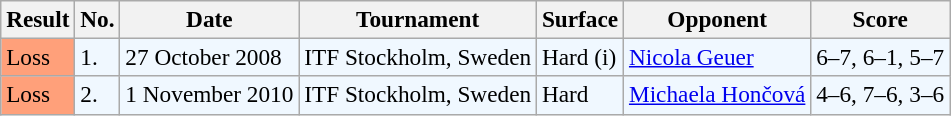<table class="sortable wikitable" style="font-size:97%;">
<tr>
<th>Result</th>
<th>No.</th>
<th>Date</th>
<th>Tournament</th>
<th>Surface</th>
<th>Opponent</th>
<th class="unsortable">Score</th>
</tr>
<tr style="background:#f0f8ff;">
<td style="background:#ffa07a;">Loss</td>
<td>1.</td>
<td>27 October 2008</td>
<td>ITF Stockholm, Sweden</td>
<td>Hard (i)</td>
<td> <a href='#'>Nicola Geuer</a></td>
<td>6–7, 6–1, 5–7</td>
</tr>
<tr style="background:#f0f8ff;">
<td style="background:#ffa07a;">Loss</td>
<td>2.</td>
<td>1 November 2010</td>
<td>ITF Stockholm, Sweden</td>
<td>Hard</td>
<td> <a href='#'>Michaela Hončová</a></td>
<td>4–6, 7–6, 3–6</td>
</tr>
</table>
